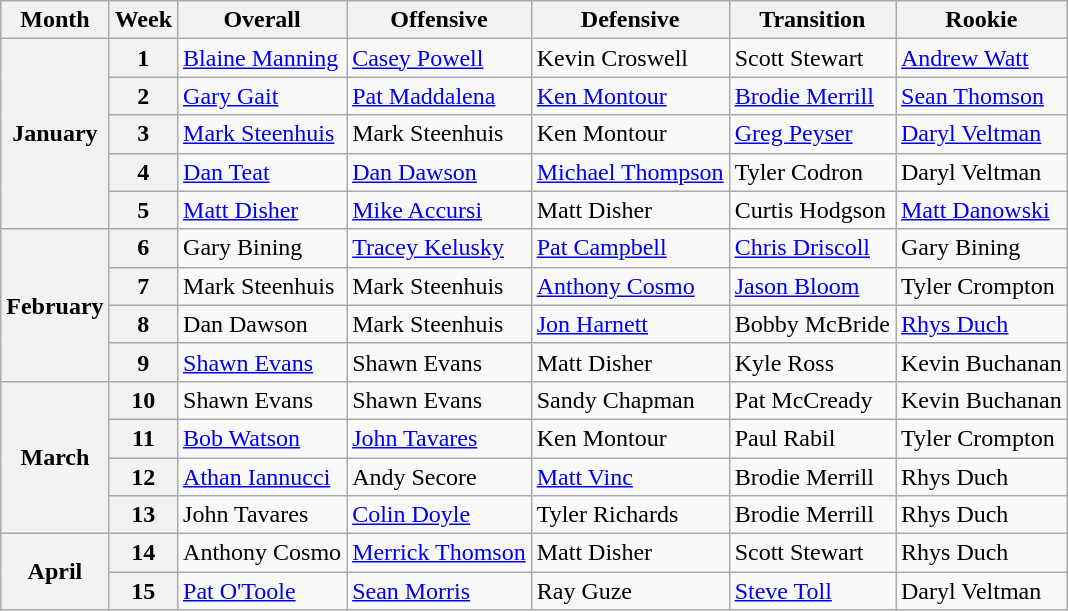<table class="wikitable">
<tr>
<th>Month</th>
<th>Week</th>
<th>Overall</th>
<th>Offensive</th>
<th>Defensive</th>
<th>Transition</th>
<th>Rookie</th>
</tr>
<tr>
<th rowspan="5">January</th>
<th>1</th>
<td><a href='#'>Blaine Manning</a></td>
<td><a href='#'>Casey Powell</a></td>
<td>Kevin Croswell</td>
<td>Scott Stewart</td>
<td><a href='#'>Andrew Watt</a></td>
</tr>
<tr>
<th>2</th>
<td><a href='#'>Gary Gait</a></td>
<td><a href='#'>Pat Maddalena</a></td>
<td><a href='#'>Ken Montour</a></td>
<td><a href='#'>Brodie Merrill</a></td>
<td><a href='#'>Sean Thomson</a></td>
</tr>
<tr>
<th>3</th>
<td><a href='#'>Mark Steenhuis</a></td>
<td>Mark Steenhuis</td>
<td>Ken Montour</td>
<td><a href='#'>Greg Peyser</a></td>
<td><a href='#'>Daryl Veltman</a></td>
</tr>
<tr>
<th>4</th>
<td><a href='#'>Dan Teat</a></td>
<td><a href='#'>Dan Dawson</a></td>
<td><a href='#'>Michael Thompson</a></td>
<td>Tyler Codron</td>
<td>Daryl Veltman</td>
</tr>
<tr>
<th>5</th>
<td><a href='#'>Matt Disher</a></td>
<td><a href='#'>Mike Accursi</a></td>
<td>Matt Disher</td>
<td>Curtis Hodgson</td>
<td><a href='#'>Matt Danowski</a></td>
</tr>
<tr>
<th rowspan="4">February</th>
<th>6</th>
<td>Gary Bining</td>
<td><a href='#'>Tracey Kelusky</a></td>
<td><a href='#'>Pat Campbell</a></td>
<td><a href='#'>Chris Driscoll</a></td>
<td>Gary Bining</td>
</tr>
<tr>
<th>7</th>
<td>Mark Steenhuis</td>
<td>Mark Steenhuis</td>
<td><a href='#'>Anthony Cosmo</a></td>
<td><a href='#'>Jason Bloom</a></td>
<td>Tyler Crompton</td>
</tr>
<tr>
<th>8</th>
<td>Dan Dawson</td>
<td>Mark Steenhuis</td>
<td><a href='#'>Jon Harnett</a></td>
<td>Bobby McBride</td>
<td><a href='#'>Rhys Duch</a></td>
</tr>
<tr>
<th>9</th>
<td><a href='#'>Shawn Evans</a></td>
<td>Shawn Evans</td>
<td>Matt Disher</td>
<td>Kyle Ross</td>
<td>Kevin Buchanan</td>
</tr>
<tr>
<th rowspan="4">March</th>
<th>10</th>
<td>Shawn Evans</td>
<td>Shawn Evans</td>
<td>Sandy Chapman</td>
<td>Pat McCready</td>
<td>Kevin Buchanan</td>
</tr>
<tr>
<th>11</th>
<td><a href='#'>Bob Watson</a></td>
<td><a href='#'>John Tavares</a></td>
<td>Ken Montour</td>
<td>Paul Rabil</td>
<td>Tyler Crompton</td>
</tr>
<tr>
<th>12</th>
<td><a href='#'>Athan Iannucci</a></td>
<td>Andy Secore</td>
<td><a href='#'>Matt Vinc</a></td>
<td>Brodie Merrill</td>
<td>Rhys Duch</td>
</tr>
<tr>
<th>13</th>
<td>John Tavares</td>
<td><a href='#'>Colin Doyle</a></td>
<td>Tyler Richards</td>
<td>Brodie Merrill</td>
<td>Rhys Duch</td>
</tr>
<tr>
<th rowspan="2">April</th>
<th>14</th>
<td>Anthony Cosmo</td>
<td><a href='#'>Merrick Thomson</a></td>
<td>Matt Disher</td>
<td>Scott Stewart</td>
<td>Rhys Duch</td>
</tr>
<tr>
<th>15</th>
<td><a href='#'>Pat O'Toole</a></td>
<td><a href='#'>Sean Morris</a></td>
<td>Ray Guze</td>
<td><a href='#'>Steve Toll</a></td>
<td>Daryl Veltman</td>
</tr>
</table>
